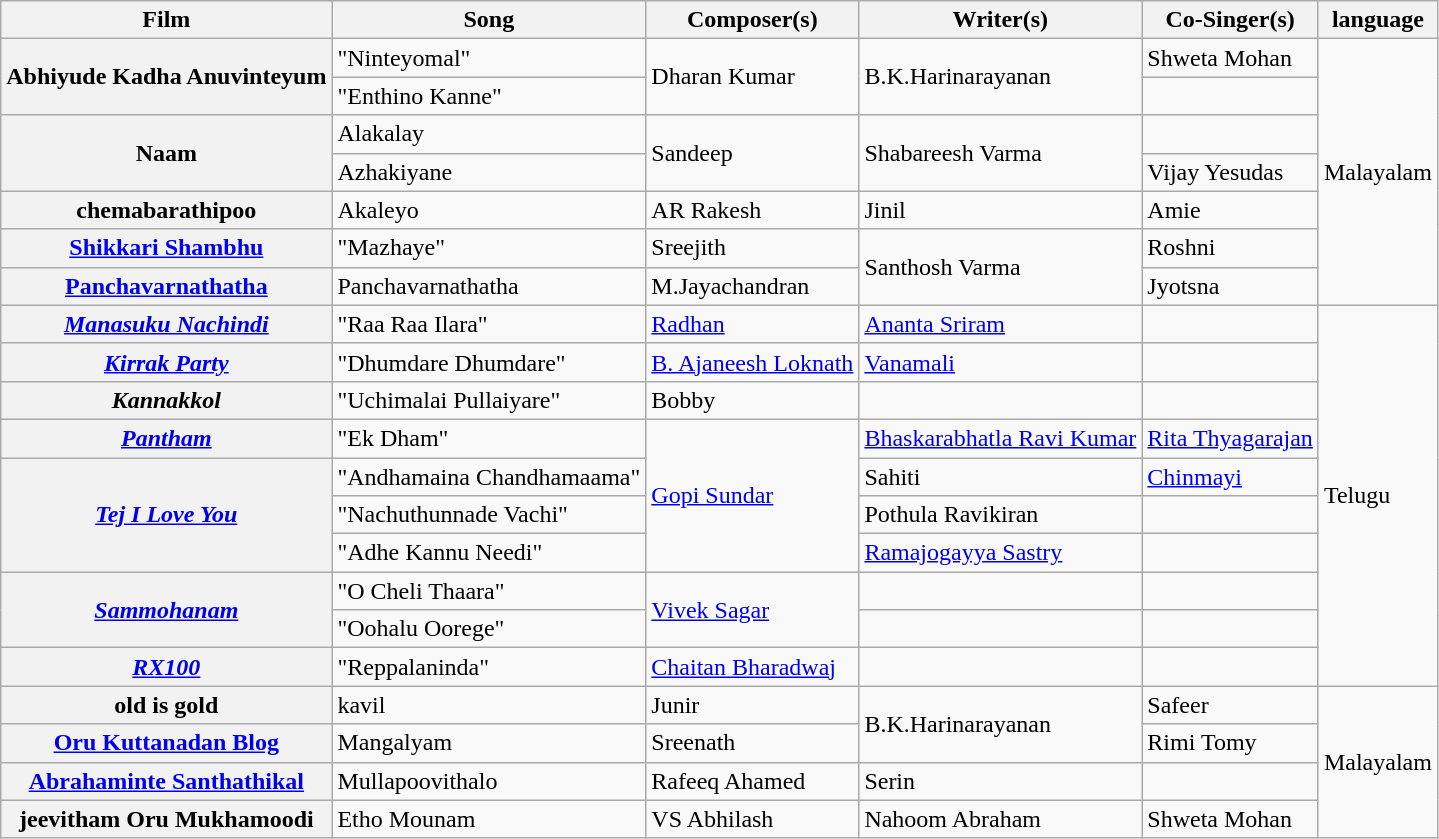<table class="wikitable sortable">
<tr>
<th>Film</th>
<th>Song</th>
<th>Composer(s)</th>
<th>Writer(s)</th>
<th>Co-Singer(s)</th>
<th>language</th>
</tr>
<tr>
<th Rowspan=2>Abhiyude Kadha Anuvinteyum</th>
<td>"Ninteyomal"</td>
<td Rowspan=2>Dharan Kumar</td>
<td Rowspan=2>B.K.Harinarayanan</td>
<td>Shweta Mohan</td>
<td Rowspan=7>Malayalam</td>
</tr>
<tr>
<td>"Enthino Kanne"</td>
<td></td>
</tr>
<tr>
<th rowspan=2>Naam</th>
<td>Alakalay</td>
<td Rowspan=2>Sandeep</td>
<td rowspan=2>Shabareesh Varma</td>
<td></td>
</tr>
<tr>
<td>Azhakiyane</td>
<td>Vijay Yesudas</td>
</tr>
<tr>
<th>chemabarathipoo</th>
<td>Akaleyo</td>
<td>AR Rakesh</td>
<td>Jinil</td>
<td>Amie</td>
</tr>
<tr>
<th><a href='#'>Shikkari Shambhu</a></th>
<td>"Mazhaye"</td>
<td>Sreejith</td>
<td rowspan=2>Santhosh Varma</td>
<td>Roshni</td>
</tr>
<tr>
<th><a href='#'>Panchavarnathatha</a></th>
<td>Panchavarnathatha</td>
<td>M.Jayachandran</td>
<td>Jyotsna</td>
</tr>
<tr>
<th><em><a href='#'>Manasuku Nachindi</a></em></th>
<td>"Raa Raa Ilara"</td>
<td><a href='#'>Radhan</a></td>
<td><a href='#'>Ananta Sriram</a></td>
<td></td>
<td Rowspan=10>Telugu</td>
</tr>
<tr>
<th><em><a href='#'>Kirrak Party</a></em></th>
<td>"Dhumdare Dhumdare"</td>
<td><a href='#'>B. Ajaneesh Loknath</a></td>
<td><a href='#'>Vanamali</a></td>
<td></td>
</tr>
<tr>
<th><em>Kannakkol</em></th>
<td>"Uchimalai Pullaiyare"</td>
<td>Bobby</td>
<td></td>
<td></td>
</tr>
<tr>
<th><em><a href='#'>Pantham</a></em></th>
<td>"Ek Dham"</td>
<td rowspan="4"><a href='#'>Gopi Sundar</a></td>
<td><a href='#'>Bhaskarabhatla Ravi Kumar</a></td>
<td><a href='#'>Rita Thyagarajan</a></td>
</tr>
<tr>
<th rowspan="3"><em><a href='#'>Tej I Love You</a></em></th>
<td>"Andhamaina Chandhamaama"</td>
<td>Sahiti</td>
<td><a href='#'>Chinmayi</a></td>
</tr>
<tr>
<td>"Nachuthunnade Vachi"</td>
<td>Pothula Ravikiran</td>
<td></td>
</tr>
<tr>
<td>"Adhe Kannu Needi"</td>
<td><a href='#'>Ramajogayya Sastry</a></td>
<td></td>
</tr>
<tr>
<th rowspan="2"><a href='#'><em>Sammohanam</em></a></th>
<td>"O Cheli Thaara"</td>
<td rowspan="2"><a href='#'>Vivek Sagar</a></td>
<td></td>
<td></td>
</tr>
<tr>
<td>"Oohalu Oorege"</td>
<td></td>
<td></td>
</tr>
<tr>
<th><a href='#'><em>RX100</em></a></th>
<td>"Reppalaninda"</td>
<td><a href='#'>Chaitan Bharadwaj</a></td>
<td></td>
<td></td>
</tr>
<tr>
<th>old is gold</th>
<td>kavil</td>
<td>Junir</td>
<td rowspan=2>B.K.Harinarayanan</td>
<td>Safeer</td>
<td Rowspan=4>Malayalam</td>
</tr>
<tr>
<th><a href='#'>Oru Kuttanadan Blog</a></th>
<td>Mangalyam</td>
<td>Sreenath</td>
<td>Rimi Tomy</td>
</tr>
<tr>
<th><a href='#'>Abrahaminte Santhathikal</a></th>
<td>Mullapoovithalo</td>
<td>Rafeeq Ahamed</td>
<td>Serin</td>
</tr>
<tr>
<th>jeevitham Oru Mukhamoodi</th>
<td>Etho Mounam</td>
<td>VS Abhilash</td>
<td>Nahoom Abraham</td>
<td>Shweta Mohan</td>
</tr>
</table>
